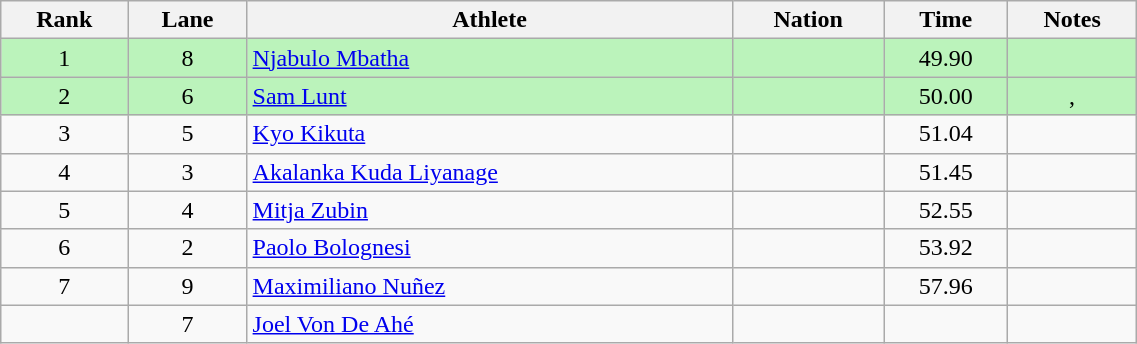<table class="wikitable sortable" style="text-align:center;width: 60%;">
<tr>
<th scope="col">Rank</th>
<th scope="col">Lane</th>
<th scope="col">Athlete</th>
<th scope="col">Nation</th>
<th scope="col">Time</th>
<th scope="col">Notes</th>
</tr>
<tr bgcolor=bbf3bb>
<td>1</td>
<td>8</td>
<td align=left><a href='#'>Njabulo Mbatha</a></td>
<td align=left></td>
<td>49.90</td>
<td></td>
</tr>
<tr bgcolor=bbf3bb>
<td>2</td>
<td>6</td>
<td align=left><a href='#'>Sam Lunt</a></td>
<td align=left></td>
<td>50.00</td>
<td>, </td>
</tr>
<tr>
<td>3</td>
<td>5</td>
<td align=left><a href='#'>Kyo Kikuta</a></td>
<td align=left></td>
<td>51.04</td>
<td></td>
</tr>
<tr>
<td>4</td>
<td>3</td>
<td align=left><a href='#'>Akalanka Kuda Liyanage</a></td>
<td align=left></td>
<td>51.45</td>
<td></td>
</tr>
<tr>
<td>5</td>
<td>4</td>
<td align=left><a href='#'>Mitja Zubin</a></td>
<td align=left></td>
<td>52.55</td>
<td></td>
</tr>
<tr>
<td>6</td>
<td>2</td>
<td align=left><a href='#'>Paolo Bolognesi</a></td>
<td align=left></td>
<td>53.92</td>
<td></td>
</tr>
<tr>
<td>7</td>
<td>9</td>
<td align=left><a href='#'>Maximiliano Nuñez</a></td>
<td align=left></td>
<td>57.96</td>
<td></td>
</tr>
<tr>
<td></td>
<td>7</td>
<td align=left><a href='#'>Joel Von De Ahé</a></td>
<td align=left></td>
<td></td>
<td></td>
</tr>
</table>
